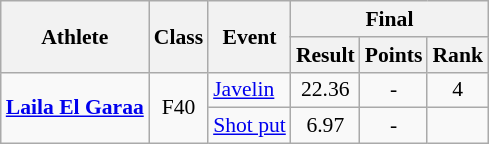<table class=wikitable style="font-size:90%">
<tr>
<th rowspan="2">Athlete</th>
<th rowspan="2">Class</th>
<th rowspan="2">Event</th>
<th colspan="3">Final</th>
</tr>
<tr>
<th>Result</th>
<th>Points</th>
<th>Rank</th>
</tr>
<tr>
<td rowspan="2"><strong><a href='#'>Laila El Garaa</a></strong></td>
<td rowspan="2" style="text-align:center;">F40</td>
<td><a href='#'>Javelin</a></td>
<td style="text-align:center;">22.36</td>
<td style="text-align:center;">-</td>
<td style="text-align:center;">4</td>
</tr>
<tr>
<td><a href='#'>Shot put</a></td>
<td style="text-align:center;">6.97</td>
<td style="text-align:center;">-</td>
<td style="text-align:center;"></td>
</tr>
</table>
